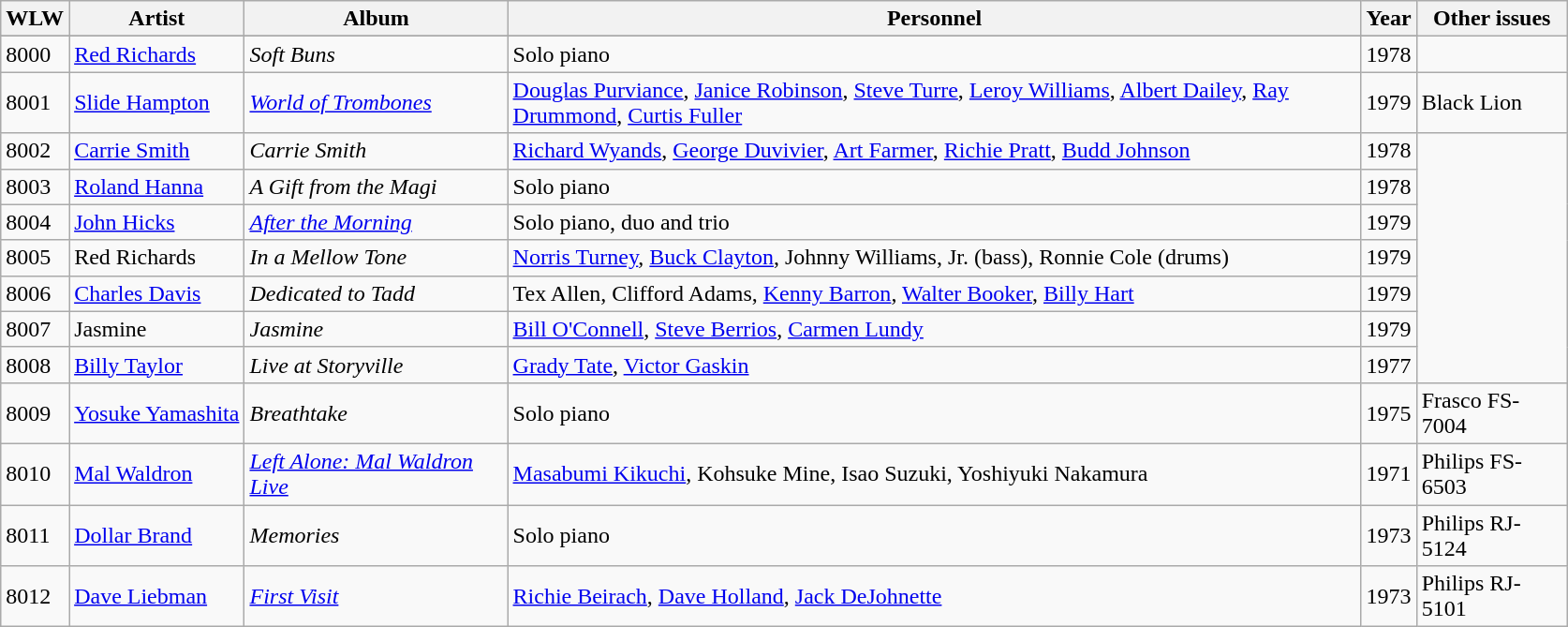<table class="wikitable sortable">
<tr>
<th style="vertical-align:bottom; text-align:center; width:10px;">WLW</th>
<th style="vertical-align:bottom; text-align:center; width:100px;">Artist</th>
<th style="vertical-align:bottom; text-align:center; width:180px;">Album</th>
<th style="vertical-align:bottom; text-align:center; width:600px;">Personnel</th>
<th style="vertical-align:bottom; text-align:center; width:10px;">Year</th>
<th style="vertical-align:bottom; text-align:center; width:100px;">Other issues</th>
</tr>
<tr>
</tr>
<tr>
<td>8000</td>
<td><a href='#'>Red Richards</a></td>
<td><em>Soft Buns</em></td>
<td>Solo piano</td>
<td>1978</td>
</tr>
<tr>
<td>8001</td>
<td><a href='#'>Slide Hampton</a></td>
<td><em><a href='#'>World of Trombones</a></em></td>
<td><a href='#'>Douglas Purviance</a>, <a href='#'>Janice Robinson</a>, <a href='#'>Steve Turre</a>, <a href='#'>Leroy Williams</a>, <a href='#'>Albert Dailey</a>, <a href='#'>Ray Drummond</a>, <a href='#'>Curtis Fuller</a></td>
<td>1979</td>
<td>Black Lion</td>
</tr>
<tr>
<td>8002</td>
<td><a href='#'>Carrie Smith</a></td>
<td><em>Carrie Smith</em></td>
<td><a href='#'>Richard Wyands</a>, <a href='#'>George Duvivier</a>, <a href='#'>Art Farmer</a>, <a href='#'>Richie Pratt</a>, <a href='#'>Budd Johnson</a></td>
<td>1978</td>
</tr>
<tr>
<td>8003</td>
<td><a href='#'>Roland Hanna</a></td>
<td><em>A Gift from the Magi</em></td>
<td>Solo piano</td>
<td>1978</td>
</tr>
<tr>
<td>8004</td>
<td><a href='#'>John Hicks</a></td>
<td><em><a href='#'>After the Morning</a></em></td>
<td>Solo piano, duo and trio</td>
<td>1979</td>
</tr>
<tr>
<td>8005</td>
<td>Red Richards</td>
<td "><em>In a Mellow Tone</em></td>
<td><a href='#'>Norris Turney</a>, <a href='#'>Buck Clayton</a>, Johnny Williams, Jr. (bass), Ronnie Cole (drums)</td>
<td>1979</td>
</tr>
<tr>
<td>8006</td>
<td><a href='#'>Charles Davis</a></td>
<td><em>Dedicated to Tadd</em> </td>
<td>Tex Allen, Clifford Adams, <a href='#'>Kenny Barron</a>, <a href='#'>Walter Booker</a>, <a href='#'>Billy Hart</a></td>
<td>1979</td>
</tr>
<tr>
<td>8007</td>
<td>Jasmine</td>
<td><em>Jasmine</em></td>
<td><a href='#'>Bill O'Connell</a>, <a href='#'>Steve Berrios</a>, <a href='#'>Carmen Lundy</a></td>
<td>1979</td>
</tr>
<tr>
<td>8008</td>
<td><a href='#'>Billy Taylor</a></td>
<td><em>Live at Storyville</em></td>
<td><a href='#'>Grady Tate</a>, <a href='#'>Victor Gaskin</a></td>
<td>1977</td>
</tr>
<tr>
<td>8009</td>
<td nowrap="nowrap"><a href='#'>Yosuke Yamashita</a></td>
<td><em>Breathtake</em></td>
<td>Solo piano</td>
<td>1975</td>
<td>Frasco FS-7004</td>
</tr>
<tr>
<td>8010</td>
<td><a href='#'>Mal Waldron</a></td>
<td><em><a href='#'>Left Alone: Mal Waldron Live</a></em></td>
<td><a href='#'>Masabumi Kikuchi</a>, Kohsuke Mine,  Isao Suzuki, Yoshiyuki Nakamura</td>
<td>1971</td>
<td>Philips FS-6503</td>
</tr>
<tr>
<td>8011</td>
<td><a href='#'>Dollar Brand</a></td>
<td><em>Memories</em></td>
<td>Solo piano</td>
<td>1973</td>
<td>Philips RJ-5124</td>
</tr>
<tr>
<td>8012</td>
<td><a href='#'>Dave Liebman</a></td>
<td><em><a href='#'>First Visit</a></em></td>
<td><a href='#'>Richie Beirach</a>, <a href='#'>Dave Holland</a>, <a href='#'>Jack DeJohnette</a></td>
<td>1973</td>
<td>Philips RJ-5101</td>
</tr>
</table>
